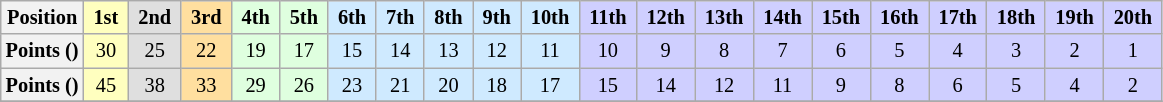<table class="wikitable" style="font-size:85%; text-align:center">
<tr>
<th>Position</th>
<td style="background:#FFFFBF;"> <strong>1st</strong> </td>
<td style="background:#DFDFDF;"> <strong>2nd</strong> </td>
<td style="background:#FFDF9F;"> <strong>3rd</strong> </td>
<td style="background:#DFFFDF;"> <strong>4th</strong> </td>
<td style="background:#DFFFDF;"> <strong>5th</strong> </td>
<td style="background:#CFEAFF;"> <strong>6th</strong> </td>
<td style="background:#CFEAFF;"> <strong>7th</strong> </td>
<td style="background:#CFEAFF;"> <strong>8th</strong> </td>
<td style="background:#CFEAFF;"> <strong>9th</strong> </td>
<td style="background:#CFEAFF;"> <strong>10th</strong> </td>
<td style="background:#CFCFFF;"> <strong>11th</strong> </td>
<td style="background:#CFCFFF;"> <strong>12th</strong> </td>
<td style="background:#CFCFFF;"> <strong>13th</strong> </td>
<td style="background:#CFCFFF;"> <strong>14th</strong> </td>
<td style="background:#CFCFFF;"> <strong>15th</strong> </td>
<td style="background:#CFCFFF;"> <strong>16th</strong> </td>
<td style="background:#CFCFFF;"> <strong>17th</strong> </td>
<td style="background:#CFCFFF;"> <strong>18th</strong> </td>
<td style="background:#CFCFFF;"> <strong>19th</strong> </td>
<td style="background:#CFCFFF;"> <strong>20th</strong> </td>
</tr>
<tr>
<th>Points ()</th>
<td style="background:#FFFFBF;">30</td>
<td style="background:#DFDFDF;">25</td>
<td style="background:#FFDF9F;">22</td>
<td style="background:#DFFFDF;">19</td>
<td style="background:#DFFFDF;">17</td>
<td style="background:#CFEAFF;">15</td>
<td style="background:#CFEAFF;">14</td>
<td style="background:#CFEAFF;">13</td>
<td style="background:#CFEAFF;">12</td>
<td style="background:#CFEAFF;">11</td>
<td style="background:#CFCFFF;">10</td>
<td style="background:#CFCFFF;">9</td>
<td style="background:#CFCFFF;">8</td>
<td style="background:#CFCFFF;">7</td>
<td style="background:#CFCFFF;">6</td>
<td style="background:#CFCFFF;">5</td>
<td style="background:#CFCFFF;">4</td>
<td style="background:#CFCFFF;">3</td>
<td style="background:#CFCFFF;">2</td>
<td style="background:#CFCFFF;">1</td>
</tr>
<tr>
<th>Points ()</th>
<td style="background:#FFFFBF;">45</td>
<td style="background:#DFDFDF;">38</td>
<td style="background:#FFDF9F;">33</td>
<td style="background:#DFFFDF;">29</td>
<td style="background:#DFFFDF;">26</td>
<td style="background:#CFEAFF;">23</td>
<td style="background:#CFEAFF;">21</td>
<td style="background:#CFEAFF;">20</td>
<td style="background:#CFEAFF;">18</td>
<td style="background:#CFEAFF;">17</td>
<td style="background:#CFCFFF;">15</td>
<td style="background:#CFCFFF;">14</td>
<td style="background:#CFCFFF;">12</td>
<td style="background:#CFCFFF;">11</td>
<td style="background:#CFCFFF;">9</td>
<td style="background:#CFCFFF;">8</td>
<td style="background:#CFCFFF;">6</td>
<td style="background:#CFCFFF;">5</td>
<td style="background:#CFCFFF;">4</td>
<td style="background:#CFCFFF;">2</td>
</tr>
<tr>
</tr>
</table>
